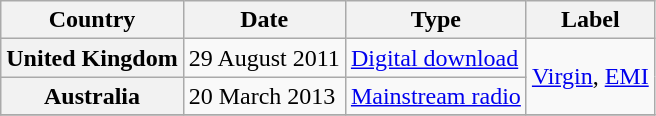<table class="wikitable plainrowheaders">
<tr>
<th>Country</th>
<th>Date</th>
<th>Type</th>
<th>Label</th>
</tr>
<tr>
<th scope="row">United Kingdom</th>
<td>29 August 2011</td>
<td><a href='#'>Digital download</a></td>
<td rowspan="2"><a href='#'>Virgin</a>, <a href='#'>EMI</a></td>
</tr>
<tr>
<th scope="row">Australia</th>
<td>20 March 2013</td>
<td><a href='#'>Mainstream radio</a></td>
</tr>
<tr>
</tr>
</table>
